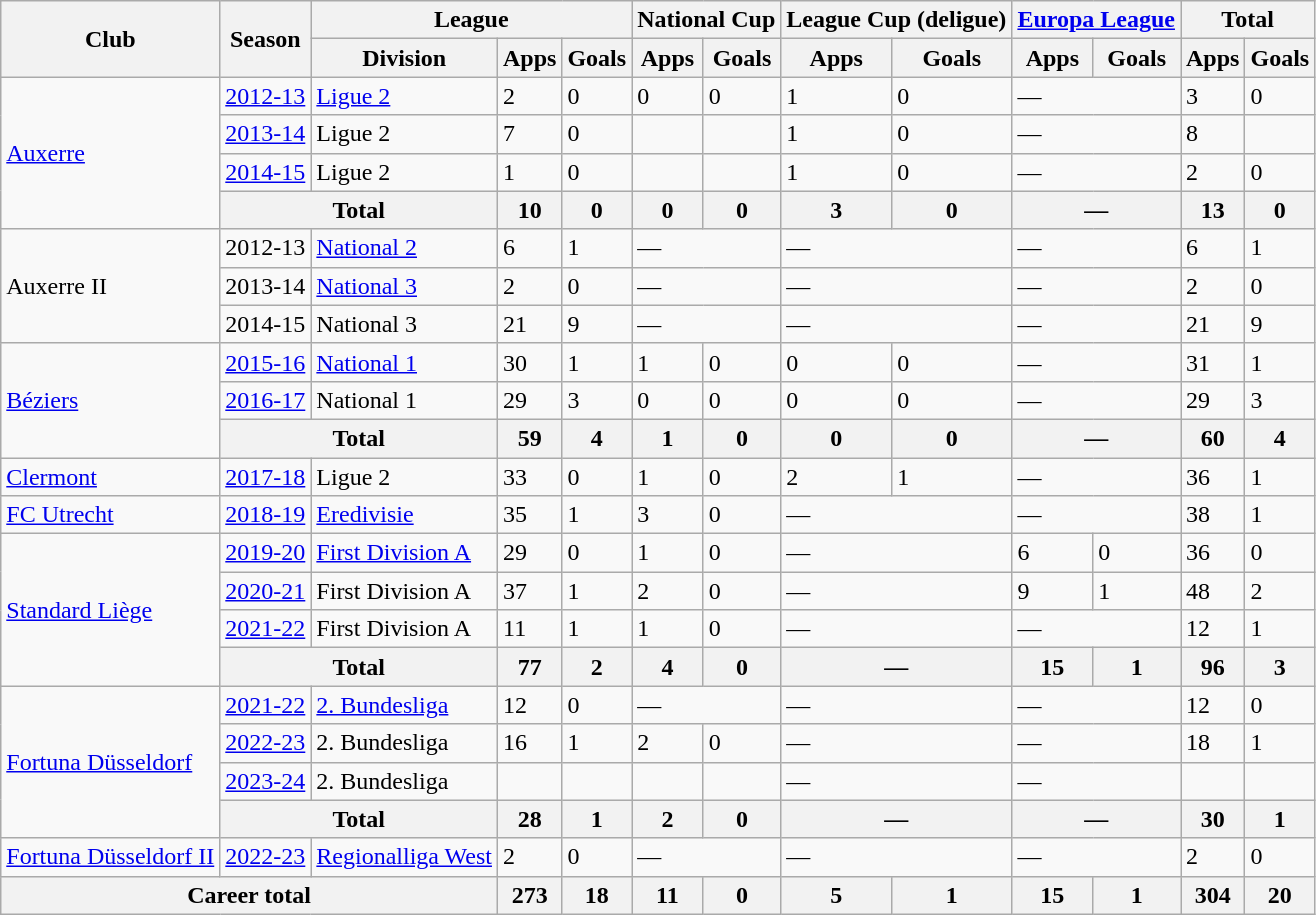<table class="wikitable">
<tr>
<th rowspan="2">Club</th>
<th rowspan="2">Season</th>
<th colspan="3">League</th>
<th colspan="2">National Cup</th>
<th colspan="2">League Cup (deligue)</th>
<th colspan="2"><a href='#'>Europa League</a></th>
<th colspan="2">Total</th>
</tr>
<tr>
<th>Division</th>
<th>Apps</th>
<th>Goals</th>
<th>Apps</th>
<th>Goals</th>
<th>Apps</th>
<th>Goals</th>
<th>Apps</th>
<th>Goals</th>
<th>Apps</th>
<th>Goals</th>
</tr>
<tr>
<td rowspan="4"><a href='#'>Auxerre</a></td>
<td><a href='#'>2012-13</a></td>
<td><a href='#'>Ligue 2</a></td>
<td>2</td>
<td>0</td>
<td>0</td>
<td>0</td>
<td>1</td>
<td>0</td>
<td colspan="2">—</td>
<td>3</td>
<td>0</td>
</tr>
<tr>
<td><a href='#'>2013-14</a></td>
<td>Ligue 2</td>
<td>7</td>
<td>0</td>
<td></td>
<td></td>
<td>1</td>
<td>0</td>
<td colspan="2">—</td>
<td>8</td>
<td></td>
</tr>
<tr>
<td><a href='#'>2014-15</a></td>
<td>Ligue 2</td>
<td>1</td>
<td>0</td>
<td></td>
<td></td>
<td>1</td>
<td>0</td>
<td colspan="2">—</td>
<td>2</td>
<td>0</td>
</tr>
<tr>
<th colspan="2">Total</th>
<th>10</th>
<th>0</th>
<th>0</th>
<th>0</th>
<th>3</th>
<th>0</th>
<th colspan="2">—</th>
<th>13</th>
<th>0</th>
</tr>
<tr>
<td rowspan="3">Auxerre II</td>
<td>2012-13</td>
<td><a href='#'>National 2</a></td>
<td>6</td>
<td>1</td>
<td colspan="2">—</td>
<td colspan="2">—</td>
<td colspan="2">—</td>
<td>6</td>
<td>1</td>
</tr>
<tr>
<td>2013-14</td>
<td><a href='#'>National 3</a></td>
<td>2</td>
<td>0</td>
<td colspan="2">—</td>
<td colspan="2">—</td>
<td colspan="2">—</td>
<td>2</td>
<td>0</td>
</tr>
<tr>
<td>2014-15</td>
<td>National 3</td>
<td>21</td>
<td>9</td>
<td colspan="2">—</td>
<td colspan="2">—</td>
<td colspan="2">—</td>
<td>21</td>
<td>9</td>
</tr>
<tr>
<td rowspan="3"><a href='#'>Béziers</a></td>
<td><a href='#'>2015-16</a></td>
<td><a href='#'>National 1</a></td>
<td>30</td>
<td>1</td>
<td>1</td>
<td>0</td>
<td>0</td>
<td>0</td>
<td colspan="2">—</td>
<td>31</td>
<td>1</td>
</tr>
<tr>
<td><a href='#'>2016-17</a></td>
<td>National 1</td>
<td>29</td>
<td>3</td>
<td>0</td>
<td>0</td>
<td>0</td>
<td>0</td>
<td colspan="2">—</td>
<td>29</td>
<td>3</td>
</tr>
<tr>
<th colspan="2">Total</th>
<th>59</th>
<th>4</th>
<th>1</th>
<th>0</th>
<th>0</th>
<th>0</th>
<th colspan="2">—</th>
<th>60</th>
<th>4</th>
</tr>
<tr>
<td><a href='#'>Clermont</a></td>
<td><a href='#'>2017-18</a></td>
<td>Ligue 2</td>
<td>33</td>
<td>0</td>
<td>1</td>
<td>0</td>
<td>2</td>
<td>1</td>
<td colspan="2">—</td>
<td>36</td>
<td>1</td>
</tr>
<tr>
<td><a href='#'>FC Utrecht</a></td>
<td><a href='#'>2018-19</a></td>
<td><a href='#'>Eredivisie</a></td>
<td>35</td>
<td>1</td>
<td>3</td>
<td>0</td>
<td colspan="2">—</td>
<td colspan="2">—</td>
<td>38</td>
<td>1</td>
</tr>
<tr>
<td rowspan="4"><a href='#'>Standard Liège</a></td>
<td><a href='#'>2019-20</a></td>
<td><a href='#'>First Division A</a></td>
<td>29</td>
<td>0</td>
<td>1</td>
<td>0</td>
<td colspan="2">—</td>
<td>6</td>
<td>0</td>
<td>36</td>
<td>0</td>
</tr>
<tr>
<td><a href='#'>2020-21</a></td>
<td>First Division A</td>
<td>37</td>
<td>1</td>
<td>2</td>
<td>0</td>
<td colspan="2">—</td>
<td>9</td>
<td>1</td>
<td>48</td>
<td>2</td>
</tr>
<tr>
<td><a href='#'>2021-22</a></td>
<td>First Division A</td>
<td>11</td>
<td>1</td>
<td>1</td>
<td>0</td>
<td colspan="2">—</td>
<td colspan="2">—</td>
<td>12</td>
<td>1</td>
</tr>
<tr>
<th colspan="2">Total</th>
<th>77</th>
<th>2</th>
<th>4</th>
<th>0</th>
<th colspan="2">—</th>
<th>15</th>
<th>1</th>
<th>96</th>
<th>3</th>
</tr>
<tr>
<td rowspan="4"><a href='#'>Fortuna Düsseldorf</a></td>
<td><a href='#'>2021-22</a></td>
<td><a href='#'>2. Bundesliga</a></td>
<td>12</td>
<td>0</td>
<td colspan="2">—</td>
<td colspan="2">—</td>
<td colspan="2">—</td>
<td>12</td>
<td>0</td>
</tr>
<tr>
<td><a href='#'>2022-23</a></td>
<td>2. Bundesliga</td>
<td>16</td>
<td>1</td>
<td>2</td>
<td>0</td>
<td colspan="2">—</td>
<td colspan="2">—</td>
<td>18</td>
<td>1</td>
</tr>
<tr>
<td><a href='#'>2023-24</a></td>
<td>2. Bundesliga</td>
<td></td>
<td></td>
<td></td>
<td></td>
<td colspan="2">—</td>
<td colspan="2">—</td>
<td></td>
<td></td>
</tr>
<tr>
<th colspan="2">Total</th>
<th>28</th>
<th>1</th>
<th>2</th>
<th>0</th>
<th colspan="2">—</th>
<th colspan="2">—</th>
<th>30</th>
<th>1</th>
</tr>
<tr>
<td><a href='#'>Fortuna Düsseldorf II</a></td>
<td><a href='#'>2022-23</a></td>
<td><a href='#'>Regionalliga West</a></td>
<td>2</td>
<td>0</td>
<td colspan="2">—</td>
<td colspan="2">—</td>
<td colspan="2">—</td>
<td>2</td>
<td>0</td>
</tr>
<tr>
<th colspan="3">Career total</th>
<th>273</th>
<th>18</th>
<th>11</th>
<th>0</th>
<th>5</th>
<th>1</th>
<th>15</th>
<th>1</th>
<th>304</th>
<th>20</th>
</tr>
</table>
